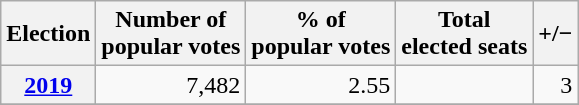<table class="wikitable" style="text-align: right;">
<tr align=center>
<th>Election</th>
<th>Number of<br>popular votes</th>
<th>% of<br>popular votes</th>
<th>Total<br>elected seats</th>
<th>+/−</th>
</tr>
<tr>
<th><a href='#'>2019</a></th>
<td>7,482</td>
<td>2.55</td>
<td></td>
<td>3</td>
</tr>
<tr>
</tr>
</table>
